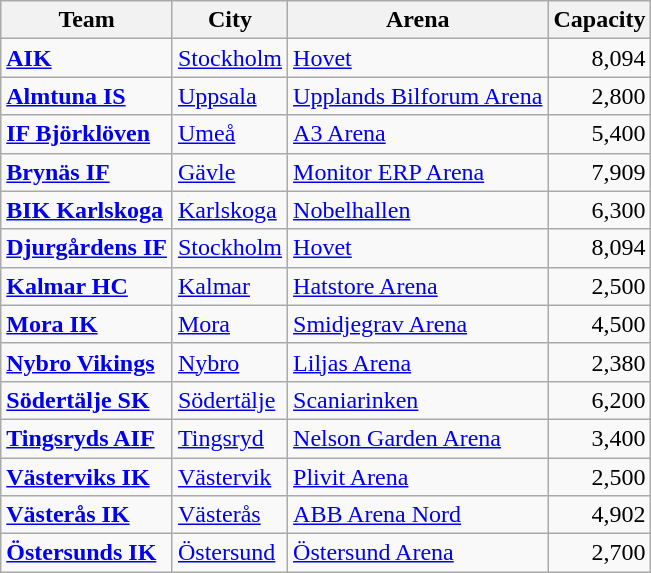<table class="wikitable sortable">
<tr>
<th>Team</th>
<th>City</th>
<th>Arena</th>
<th>Capacity</th>
</tr>
<tr>
<td><strong><a href='#'>AIK</a></strong></td>
<td><a href='#'>Stockholm</a></td>
<td><a href='#'>Hovet</a></td>
<td style="text-align:right;">8,094</td>
</tr>
<tr>
<td><strong><a href='#'>Almtuna IS</a></strong></td>
<td><a href='#'>Uppsala</a></td>
<td><a href='#'>Upplands Bilforum Arena</a></td>
<td style="text-align:right;">2,800</td>
</tr>
<tr>
<td><strong><a href='#'>IF Björklöven</a></strong></td>
<td><a href='#'>Umeå</a></td>
<td><a href='#'>A3 Arena</a></td>
<td style="text-align:right;">5,400</td>
</tr>
<tr>
<td><strong><a href='#'>Brynäs IF</a></strong></td>
<td><a href='#'>Gävle</a></td>
<td><a href='#'>Monitor ERP Arena</a></td>
<td style="text-align:right;">7,909</td>
</tr>
<tr>
<td><strong><a href='#'>BIK Karlskoga</a></strong></td>
<td><a href='#'>Karlskoga</a></td>
<td><a href='#'>Nobelhallen</a></td>
<td style="text-align:right;">6,300</td>
</tr>
<tr>
<td><strong><a href='#'>Djurgårdens IF</a></strong></td>
<td><a href='#'>Stockholm</a></td>
<td><a href='#'>Hovet</a></td>
<td style="text-align:right;">8,094</td>
</tr>
<tr>
<td><strong><a href='#'>Kalmar HC</a></strong></td>
<td><a href='#'>Kalmar</a></td>
<td><a href='#'>Hatstore Arena</a></td>
<td style="text-align:right;">2,500</td>
</tr>
<tr>
<td><strong><a href='#'>Mora IK</a></strong></td>
<td><a href='#'>Mora</a></td>
<td><a href='#'>Smidjegrav Arena</a></td>
<td style="text-align:right;">4,500</td>
</tr>
<tr>
<td><strong><a href='#'>Nybro Vikings</a></strong></td>
<td><a href='#'>Nybro</a></td>
<td><a href='#'>Liljas Arena</a></td>
<td style="text-align:right;">2,380</td>
</tr>
<tr>
<td><strong><a href='#'>Södertälje SK</a></strong></td>
<td><a href='#'>Södertälje</a></td>
<td><a href='#'>Scaniarinken</a></td>
<td style="text-align:right;">6,200</td>
</tr>
<tr>
<td><strong><a href='#'>Tingsryds AIF</a></strong></td>
<td><a href='#'>Tingsryd</a></td>
<td><a href='#'>Nelson Garden Arena</a></td>
<td style="text-align:right;">3,400</td>
</tr>
<tr>
<td><strong><a href='#'>Västerviks IK</a></strong></td>
<td><a href='#'>Västervik</a></td>
<td><a href='#'>Plivit Arena</a></td>
<td style="text-align:right;">2,500</td>
</tr>
<tr>
<td><strong><a href='#'>Västerås IK</a></strong></td>
<td><a href='#'>Västerås</a></td>
<td><a href='#'>ABB Arena Nord</a></td>
<td style="text-align:right;">4,902</td>
</tr>
<tr>
<td><strong><a href='#'>Östersunds IK</a></strong></td>
<td><a href='#'>Östersund</a></td>
<td><a href='#'>Östersund Arena</a></td>
<td style="text-align:right;">2,700</td>
</tr>
</table>
